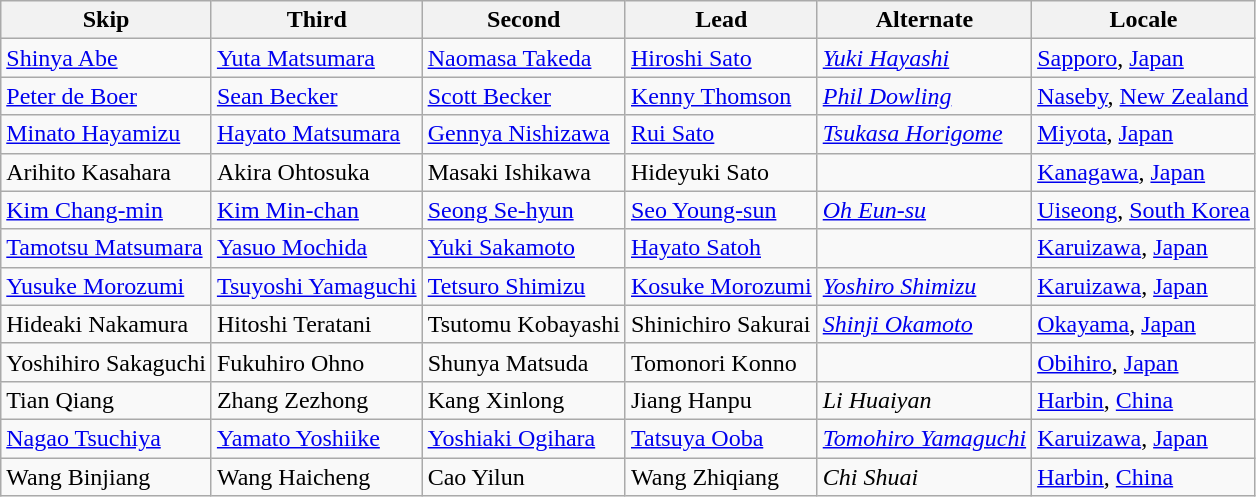<table class=wikitable>
<tr>
<th scope="col">Skip</th>
<th scope="col">Third</th>
<th scope="col">Second</th>
<th scope="col">Lead</th>
<th scope="col">Alternate</th>
<th scope="col">Locale</th>
</tr>
<tr>
<td><a href='#'>Shinya Abe</a></td>
<td><a href='#'>Yuta Matsumara</a></td>
<td><a href='#'>Naomasa Takeda</a></td>
<td><a href='#'>Hiroshi Sato</a></td>
<td><em><a href='#'>Yuki Hayashi</a></em></td>
<td> <a href='#'>Sapporo</a>, <a href='#'>Japan</a></td>
</tr>
<tr>
<td><a href='#'>Peter de Boer</a></td>
<td><a href='#'>Sean Becker</a></td>
<td><a href='#'>Scott Becker</a></td>
<td><a href='#'>Kenny Thomson</a></td>
<td><em><a href='#'>Phil Dowling</a></em></td>
<td> <a href='#'>Naseby</a>, <a href='#'>New Zealand</a></td>
</tr>
<tr>
<td><a href='#'>Minato Hayamizu</a></td>
<td><a href='#'>Hayato Matsumara</a></td>
<td><a href='#'>Gennya Nishizawa</a></td>
<td><a href='#'>Rui Sato</a></td>
<td><em><a href='#'>Tsukasa Horigome</a></em></td>
<td> <a href='#'>Miyota</a>, <a href='#'>Japan</a></td>
</tr>
<tr>
<td>Arihito Kasahara</td>
<td>Akira Ohtosuka</td>
<td>Masaki Ishikawa</td>
<td>Hideyuki Sato</td>
<td></td>
<td> <a href='#'>Kanagawa</a>, <a href='#'>Japan</a></td>
</tr>
<tr>
<td><a href='#'>Kim Chang-min</a></td>
<td><a href='#'>Kim Min-chan</a></td>
<td><a href='#'>Seong Se-hyun</a></td>
<td><a href='#'>Seo Young-sun</a></td>
<td><em><a href='#'>Oh Eun-su</a></em></td>
<td> <a href='#'>Uiseong</a>, <a href='#'>South Korea</a></td>
</tr>
<tr>
<td><a href='#'>Tamotsu Matsumara</a></td>
<td><a href='#'>Yasuo Mochida</a></td>
<td><a href='#'>Yuki Sakamoto</a></td>
<td><a href='#'>Hayato Satoh</a></td>
<td></td>
<td> <a href='#'>Karuizawa</a>, <a href='#'>Japan</a></td>
</tr>
<tr>
<td><a href='#'>Yusuke Morozumi</a></td>
<td><a href='#'>Tsuyoshi Yamaguchi</a></td>
<td><a href='#'>Tetsuro Shimizu</a></td>
<td><a href='#'>Kosuke Morozumi</a></td>
<td><em><a href='#'>Yoshiro Shimizu</a></em></td>
<td> <a href='#'>Karuizawa</a>, <a href='#'>Japan</a></td>
</tr>
<tr>
<td>Hideaki Nakamura</td>
<td>Hitoshi Teratani</td>
<td>Tsutomu Kobayashi</td>
<td>Shinichiro Sakurai</td>
<td><em><a href='#'>Shinji Okamoto</a></em></td>
<td> <a href='#'>Okayama</a>, <a href='#'>Japan</a></td>
</tr>
<tr>
<td>Yoshihiro Sakaguchi</td>
<td>Fukuhiro Ohno</td>
<td>Shunya Matsuda</td>
<td>Tomonori Konno</td>
<td></td>
<td> <a href='#'>Obihiro</a>, <a href='#'>Japan</a></td>
</tr>
<tr>
<td>Tian Qiang</td>
<td>Zhang Zezhong</td>
<td>Kang Xinlong</td>
<td>Jiang Hanpu</td>
<td><em>Li Huaiyan</em></td>
<td> <a href='#'>Harbin</a>, <a href='#'>China</a></td>
</tr>
<tr>
<td><a href='#'>Nagao Tsuchiya</a></td>
<td><a href='#'>Yamato Yoshiike</a></td>
<td><a href='#'>Yoshiaki Ogihara</a></td>
<td><a href='#'>Tatsuya Ooba</a></td>
<td><em><a href='#'>Tomohiro Yamaguchi</a></em></td>
<td> <a href='#'>Karuizawa</a>, <a href='#'>Japan</a></td>
</tr>
<tr>
<td>Wang Binjiang</td>
<td>Wang Haicheng</td>
<td>Cao Yilun</td>
<td>Wang Zhiqiang</td>
<td><em>Chi Shuai</em></td>
<td> <a href='#'>Harbin</a>, <a href='#'>China</a></td>
</tr>
</table>
